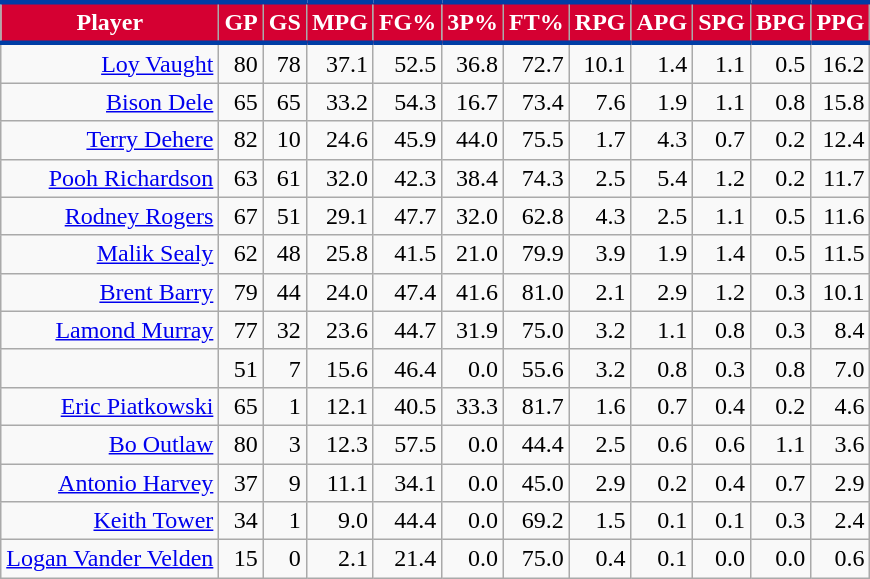<table class="wikitable sortable" style="text-align:right;">
<tr>
<th style="background:#D50032; color:#FFFFFF; border-top:#003DA5 3px solid; border-bottom:#003DA5 3px solid;">Player</th>
<th style="background:#D50032; color:#FFFFFF; border-top:#003DA5 3px solid; border-bottom:#003DA5 3px solid;">GP</th>
<th style="background:#D50032; color:#FFFFFF; border-top:#003DA5 3px solid; border-bottom:#003DA5 3px solid;">GS</th>
<th style="background:#D50032; color:#FFFFFF; border-top:#003DA5 3px solid; border-bottom:#003DA5 3px solid;">MPG</th>
<th style="background:#D50032; color:#FFFFFF; border-top:#003DA5 3px solid; border-bottom:#003DA5 3px solid;">FG%</th>
<th style="background:#D50032; color:#FFFFFF; border-top:#003DA5 3px solid; border-bottom:#003DA5 3px solid;">3P%</th>
<th style="background:#D50032; color:#FFFFFF; border-top:#003DA5 3px solid; border-bottom:#003DA5 3px solid;">FT%</th>
<th style="background:#D50032; color:#FFFFFF; border-top:#003DA5 3px solid; border-bottom:#003DA5 3px solid;">RPG</th>
<th style="background:#D50032; color:#FFFFFF; border-top:#003DA5 3px solid; border-bottom:#003DA5 3px solid;">APG</th>
<th style="background:#D50032; color:#FFFFFF; border-top:#003DA5 3px solid; border-bottom:#003DA5 3px solid;">SPG</th>
<th style="background:#D50032; color:#FFFFFF; border-top:#003DA5 3px solid; border-bottom:#003DA5 3px solid;">BPG</th>
<th style="background:#D50032; color:#FFFFFF; border-top:#003DA5 3px solid; border-bottom:#003DA5 3px solid;">PPG</th>
</tr>
<tr>
<td><a href='#'>Loy Vaught</a></td>
<td>80</td>
<td>78</td>
<td>37.1</td>
<td>52.5</td>
<td>36.8</td>
<td>72.7</td>
<td>10.1</td>
<td>1.4</td>
<td>1.1</td>
<td>0.5</td>
<td>16.2</td>
</tr>
<tr>
<td><a href='#'>Bison Dele</a></td>
<td>65</td>
<td>65</td>
<td>33.2</td>
<td>54.3</td>
<td>16.7</td>
<td>73.4</td>
<td>7.6</td>
<td>1.9</td>
<td>1.1</td>
<td>0.8</td>
<td>15.8</td>
</tr>
<tr>
<td><a href='#'>Terry Dehere</a></td>
<td>82</td>
<td>10</td>
<td>24.6</td>
<td>45.9</td>
<td>44.0</td>
<td>75.5</td>
<td>1.7</td>
<td>4.3</td>
<td>0.7</td>
<td>0.2</td>
<td>12.4</td>
</tr>
<tr>
<td><a href='#'>Pooh Richardson</a></td>
<td>63</td>
<td>61</td>
<td>32.0</td>
<td>42.3</td>
<td>38.4</td>
<td>74.3</td>
<td>2.5</td>
<td>5.4</td>
<td>1.2</td>
<td>0.2</td>
<td>11.7</td>
</tr>
<tr>
<td><a href='#'>Rodney Rogers</a></td>
<td>67</td>
<td>51</td>
<td>29.1</td>
<td>47.7</td>
<td>32.0</td>
<td>62.8</td>
<td>4.3</td>
<td>2.5</td>
<td>1.1</td>
<td>0.5</td>
<td>11.6</td>
</tr>
<tr>
<td><a href='#'>Malik Sealy</a></td>
<td>62</td>
<td>48</td>
<td>25.8</td>
<td>41.5</td>
<td>21.0</td>
<td>79.9</td>
<td>3.9</td>
<td>1.9</td>
<td>1.4</td>
<td>0.5</td>
<td>11.5</td>
</tr>
<tr>
<td><a href='#'>Brent Barry</a></td>
<td>79</td>
<td>44</td>
<td>24.0</td>
<td>47.4</td>
<td>41.6</td>
<td>81.0</td>
<td>2.1</td>
<td>2.9</td>
<td>1.2</td>
<td>0.3</td>
<td>10.1</td>
</tr>
<tr>
<td><a href='#'>Lamond Murray</a></td>
<td>77</td>
<td>32</td>
<td>23.6</td>
<td>44.7</td>
<td>31.9</td>
<td>75.0</td>
<td>3.2</td>
<td>1.1</td>
<td>0.8</td>
<td>0.3</td>
<td>8.4</td>
</tr>
<tr>
<td></td>
<td>51</td>
<td>7</td>
<td>15.6</td>
<td>46.4</td>
<td>0.0</td>
<td>55.6</td>
<td>3.2</td>
<td>0.8</td>
<td>0.3</td>
<td>0.8</td>
<td>7.0</td>
</tr>
<tr>
<td><a href='#'>Eric Piatkowski</a></td>
<td>65</td>
<td>1</td>
<td>12.1</td>
<td>40.5</td>
<td>33.3</td>
<td>81.7</td>
<td>1.6</td>
<td>0.7</td>
<td>0.4</td>
<td>0.2</td>
<td>4.6</td>
</tr>
<tr>
<td><a href='#'>Bo Outlaw</a></td>
<td>80</td>
<td>3</td>
<td>12.3</td>
<td>57.5</td>
<td>0.0</td>
<td>44.4</td>
<td>2.5</td>
<td>0.6</td>
<td>0.6</td>
<td>1.1</td>
<td>3.6</td>
</tr>
<tr>
<td><a href='#'>Antonio Harvey</a></td>
<td>37</td>
<td>9</td>
<td>11.1</td>
<td>34.1</td>
<td>0.0</td>
<td>45.0</td>
<td>2.9</td>
<td>0.2</td>
<td>0.4</td>
<td>0.7</td>
<td>2.9</td>
</tr>
<tr>
<td><a href='#'>Keith Tower</a></td>
<td>34</td>
<td>1</td>
<td>9.0</td>
<td>44.4</td>
<td>0.0</td>
<td>69.2</td>
<td>1.5</td>
<td>0.1</td>
<td>0.1</td>
<td>0.3</td>
<td>2.4</td>
</tr>
<tr>
<td><a href='#'>Logan Vander Velden</a></td>
<td>15</td>
<td>0</td>
<td>2.1</td>
<td>21.4</td>
<td>0.0</td>
<td>75.0</td>
<td>0.4</td>
<td>0.1</td>
<td>0.0</td>
<td>0.0</td>
<td>0.6</td>
</tr>
</table>
